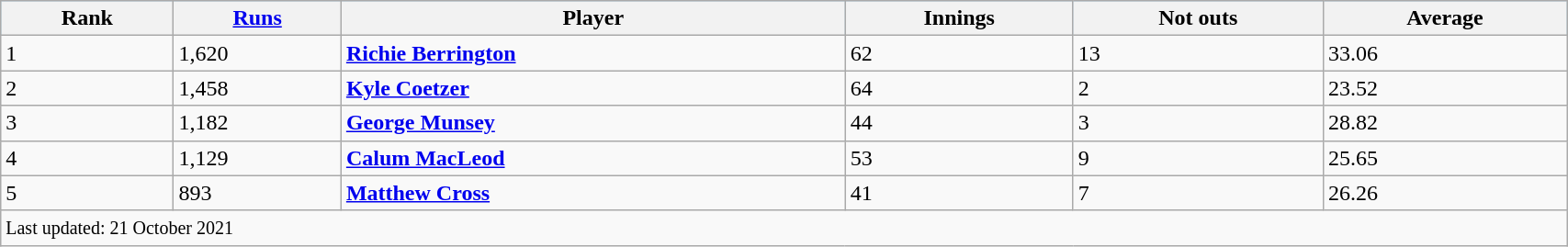<table class="wikitable" style="width:90%;">
<tr style="background:#87cefa;">
<th>Rank</th>
<th><a href='#'>Runs</a></th>
<th>Player</th>
<th>Innings</th>
<th>Not outs</th>
<th>Average</th>
</tr>
<tr>
<td>1</td>
<td>1,620</td>
<td><strong><a href='#'>Richie Berrington</a></strong></td>
<td>62</td>
<td>13</td>
<td>33.06</td>
</tr>
<tr>
<td>2</td>
<td>1,458</td>
<td><strong><a href='#'>Kyle Coetzer</a></strong></td>
<td>64</td>
<td>2</td>
<td>23.52</td>
</tr>
<tr>
<td>3</td>
<td>1,182</td>
<td><strong><a href='#'>George Munsey</a></strong></td>
<td>44</td>
<td>3</td>
<td>28.82</td>
</tr>
<tr>
<td>4</td>
<td>1,129</td>
<td><strong><a href='#'>Calum MacLeod</a></strong></td>
<td>53</td>
<td>9</td>
<td>25.65</td>
</tr>
<tr>
<td>5</td>
<td>893</td>
<td><strong><a href='#'>Matthew Cross</a></strong></td>
<td>41</td>
<td>7</td>
<td>26.26</td>
</tr>
<tr>
<td colspan=6><small>Last updated: 21 October 2021</small></td>
</tr>
</table>
